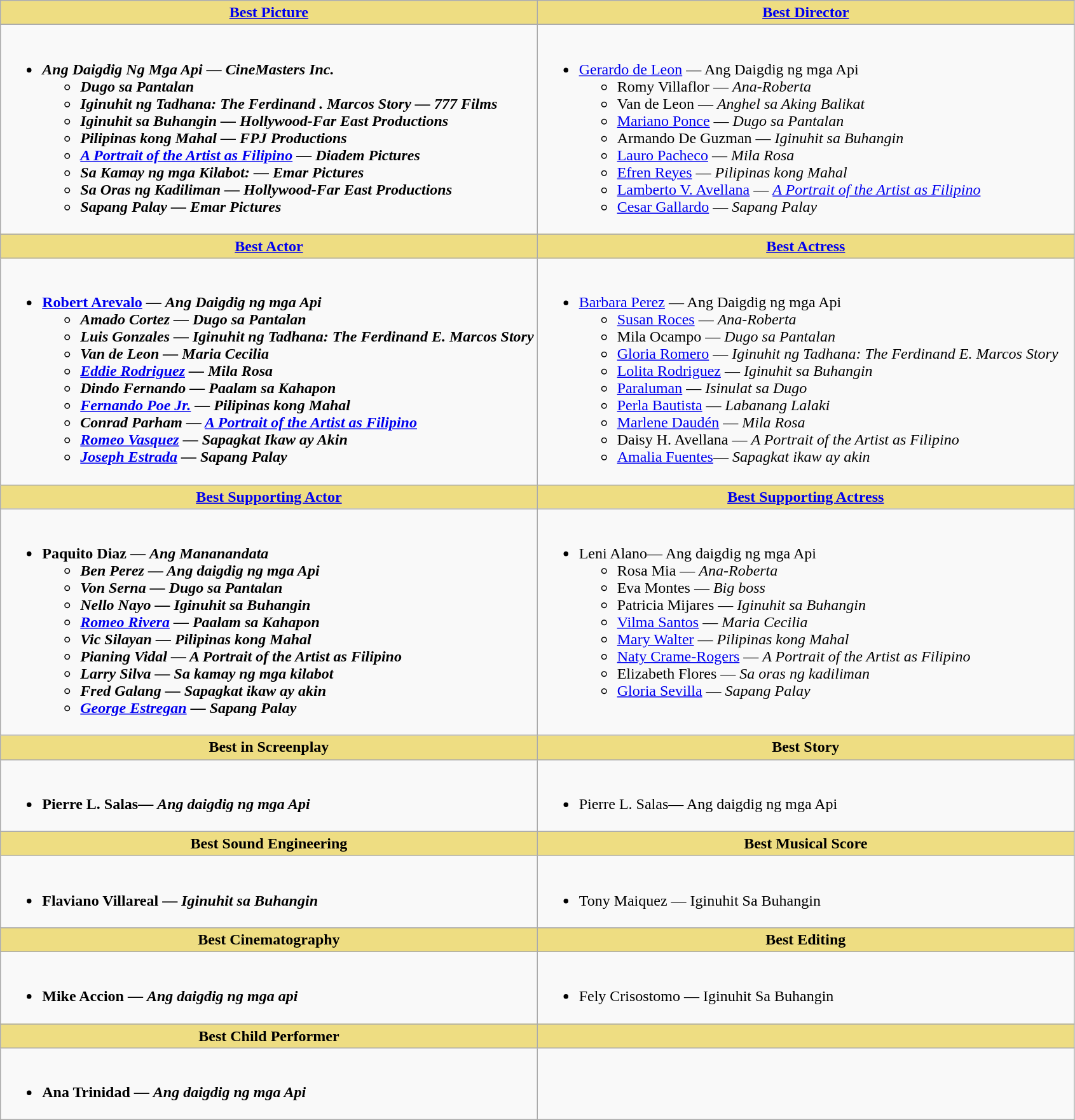<table class=wikitable>
<tr>
<th style="background:#EEDD82; width:50%"><a href='#'>Best Picture</a></th>
<th style="background:#EEDD82; width:50%"><a href='#'>Best Director</a></th>
</tr>
<tr>
<td valign="top"><br><ul><li><strong><em>Ang Daigdig Ng Mga Api<em> — CineMasters Inc.<strong><ul><li>Dugo sa Pantalan</li><li>Iginuhit ng Tadhana: The Ferdinand . Marcos Story — </em>777 Films<em></li><li>Iginuhit sa Buhangin — </em>Hollywood-Far East Productions<em></li><li>Pilipinas kong Mahal — </em>FPJ Productions<em></li><li><a href='#'>A Portrait of the Artist as Filipino</a> — </em>Diadem Pictures<em></li><li>Sa Kamay ng mga Kilabot:  — </em>Emar Pictures<em></li><li>Sa Oras ng  Kadiliman — </em>Hollywood-Far East Productions<em></li><li>Sapang Palay — </em>Emar Pictures<em></li></ul></li></ul></td>
<td valign="top"><br><ul><li></strong><a href='#'>Gerardo de Leon</a> — </em>Ang Daigdig ng mga Api</em></strong><ul><li>Romy Villaflor — <em>Ana-Roberta</em></li><li>Van de Leon — <em>Anghel sa Aking Balikat</em></li><li><a href='#'>Mariano Ponce</a> — <em>Dugo sa Pantalan</em></li><li>Armando De Guzman — <em>Iginuhit sa Buhangin</em></li><li><a href='#'>Lauro Pacheco</a> — <em>Mila Rosa</em></li><li><a href='#'>Efren Reyes</a> — <em>Pilipinas kong Mahal</em></li><li><a href='#'>Lamberto V. Avellana</a> — <em><a href='#'>A Portrait of the Artist as Filipino</a></em></li><li><a href='#'>Cesar Gallardo</a> — <em>Sapang Palay</em></li></ul></li></ul></td>
</tr>
<tr>
<th style="background:#EEDD82; width:50%"><a href='#'>Best Actor</a></th>
<th style="background:#EEDD82; width:50%"><a href='#'>Best Actress</a></th>
</tr>
<tr>
<td valign="top"><br><ul><li><strong><a href='#'>Robert Arevalo</a> — <em>Ang Daigdig ng mga Api<strong><em><ul><li>Amado Cortez — </em>Dugo sa Pantalan<em></li><li>Luis Gonzales — </em>Iginuhit ng Tadhana: The Ferdinand E. Marcos Story<em></li><li>Van de Leon — </em>Maria Cecilia<em></li><li><a href='#'>Eddie Rodriguez</a> — </em>Mila Rosa<em></li><li>Dindo Fernando — </em>Paalam sa Kahapon<em></li><li><a href='#'>Fernando Poe Jr.</a> — </em>Pilipinas kong Mahal<em></li><li>Conrad Parham — </em><a href='#'>A Portrait of the Artist as Filipino</a><em></li><li><a href='#'>Romeo Vasquez</a> — </em>Sapagkat Ikaw ay Akin<em></li><li><a href='#'>Joseph Estrada</a> — </em>Sapang Palay<em></li></ul></li></ul></td>
<td valign="top"><br><ul><li></strong><a href='#'>Barbara Perez</a> — </em>Ang Daigdig ng mga Api</em></strong><ul><li><a href='#'>Susan Roces</a> — <em>Ana-Roberta</em></li><li>Mila Ocampo — <em> Dugo sa Pantalan</em></li><li><a href='#'>Gloria Romero</a> — <em>Iginuhit ng Tadhana: The Ferdinand E. Marcos Story</em></li><li><a href='#'>Lolita Rodriguez</a> — <em>Iginuhit sa Buhangin</em></li><li><a href='#'>Paraluman</a> — <em>Isinulat sa Dugo</em></li><li><a href='#'>Perla Bautista</a> — <em> Labanang Lalaki</em></li><li><a href='#'>Marlene Daudén</a> — <em>Mila Rosa</em></li><li>Daisy H. Avellana — <em>A Portrait of the Artist as Filipino</em></li><li><a href='#'>Amalia Fuentes</a>— <em>Sapagkat ikaw ay akin</em></li></ul></li></ul></td>
</tr>
<tr>
<th style="background:#EEDD82; width:50%"><a href='#'>Best Supporting Actor</a></th>
<th style="background:#EEDD82; width:50%"><a href='#'>Best Supporting Actress</a></th>
</tr>
<tr>
<td valign="top"><br><ul><li><strong>Paquito Diaz — <em>Ang Mananandata<strong><em><ul><li>Ben Perez — </em>Ang daigdig ng mga Api<em></li><li>Von Serna — </em>Dugo sa Pantalan<em></li><li>Nello Nayo — </em>Iginuhit sa Buhangin<em></li><li><a href='#'>Romeo Rivera</a> — </em>Paalam sa Kahapon<em></li><li>Vic Silayan — </em>Pilipinas kong Mahal<em></li><li>Pianing Vidal — </em>A Portrait of the Artist as Filipino<em></li><li>Larry Silva — </em>Sa kamay ng mga kilabot<em></li><li>Fred Galang — </em>Sapagkat ikaw ay akin<em></li><li><a href='#'>George Estregan</a> — </em>Sapang Palay<em></li></ul></li></ul></td>
<td valign="top"><br><ul><li></strong>Leni Alano— </em>Ang daigdig ng mga Api</em></strong><ul><li>Rosa Mia — <em>Ana-Roberta</em></li><li>Eva Montes — <em>Big boss</em></li><li>Patricia Mijares — <em>Iginuhit sa Buhangin</em></li><li><a href='#'>Vilma Santos</a> — <em>Maria Cecilia</em></li><li><a href='#'>Mary Walter</a> — <em>Pilipinas kong Mahal</em></li><li><a href='#'>Naty Crame-Rogers</a> — <em>A Portrait of the Artist as Filipino</em></li><li>Elizabeth Flores — <em>Sa oras ng kadiliman</em></li><li><a href='#'>Gloria Sevilla</a> — <em>Sapang Palay</em></li></ul></li></ul></td>
</tr>
<tr>
<th style="background:#EEDD82; width:50%">Best in Screenplay</th>
<th style="background:#EEDD82; width:50%">Best Story</th>
</tr>
<tr>
<td valign="top"><br><ul><li><strong>Pierre L. Salas— <em>Ang daigdig ng mga Api<strong><em></li></ul></td>
<td valign="top"><br><ul><li></strong>Pierre L. Salas— </em>Ang daigdig ng mga Api</em></strong></li></ul></td>
</tr>
<tr>
<th style="background:#EEDD82; width:50%">Best Sound Engineering</th>
<th style="background:#EEDD82; width:50%">Best Musical Score</th>
</tr>
<tr>
<td valign="top"><br><ul><li><strong> Flaviano Villareal — <em>Iginuhit sa Buhangin<strong><em></li></ul></td>
<td valign="top"><br><ul><li></strong>Tony Maiquez — </em>Iginuhit Sa Buhangin</em></strong></li></ul></td>
</tr>
<tr>
<th style="background:#EEDD82; width:50%">Best Cinematography</th>
<th style="background:#EEDD82; width:50%">Best Editing</th>
</tr>
<tr>
<td valign="top"><br><ul><li><strong>Mike Accion — <em>Ang daigdig ng mga api<strong><em></li></ul></td>
<td valign="top"><br><ul><li></strong>Fely Crisostomo  — </em>Iginuhit Sa Buhangin</em></strong></li></ul></td>
</tr>
<tr>
<th style="background:#EEDD82; width:50%">Best Child Performer</th>
<th style="background:#EEDD82; width:50%"></th>
</tr>
<tr>
<td valign="top"><br><ul><li><strong>Ana Trinidad  — <em>Ang daigdig ng mga Api<strong><em></li></ul></td>
<td valign="top"></td>
</tr>
</table>
